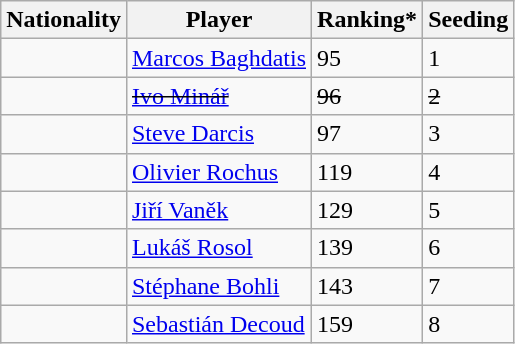<table class="wikitable" border="1">
<tr>
<th>Nationality</th>
<th>Player</th>
<th>Ranking*</th>
<th>Seeding</th>
</tr>
<tr>
<td></td>
<td><a href='#'>Marcos Baghdatis</a></td>
<td>95</td>
<td>1</td>
</tr>
<tr>
<td></td>
<td><s><a href='#'>Ivo Minář</a></s></td>
<td><s>96</s></td>
<td><s>2</s></td>
</tr>
<tr>
<td></td>
<td><a href='#'>Steve Darcis</a></td>
<td>97</td>
<td>3</td>
</tr>
<tr>
<td></td>
<td><a href='#'>Olivier Rochus</a></td>
<td>119</td>
<td>4</td>
</tr>
<tr>
<td></td>
<td><a href='#'>Jiří Vaněk</a></td>
<td>129</td>
<td>5</td>
</tr>
<tr>
<td></td>
<td><a href='#'>Lukáš Rosol</a></td>
<td>139</td>
<td>6</td>
</tr>
<tr>
<td></td>
<td><a href='#'>Stéphane Bohli</a></td>
<td>143</td>
<td>7</td>
</tr>
<tr>
<td></td>
<td><a href='#'>Sebastián Decoud</a></td>
<td>159</td>
<td>8</td>
</tr>
</table>
